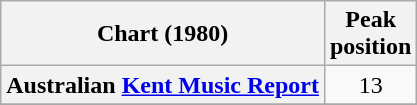<table class="wikitable sortable plainrowheaders">
<tr>
<th>Chart (1980)</th>
<th>Peak<br>position</th>
</tr>
<tr>
<th scope="row">Australian <a href='#'>Kent Music Report</a></th>
<td style="text-align:center;">13</td>
</tr>
<tr>
</tr>
</table>
